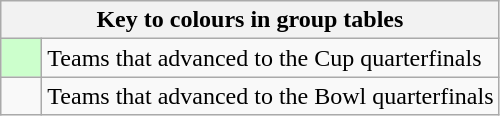<table class="wikitable" style="text-align: center;">
<tr>
<th colspan=2>Key to colours in group tables</th>
</tr>
<tr>
<td style="background:#cfc; width:20px;"></td>
<td align=left>Teams that advanced to the Cup quarterfinals</td>
</tr>
<tr>
<td></td>
<td align=left>Teams that advanced to the Bowl quarterfinals</td>
</tr>
</table>
